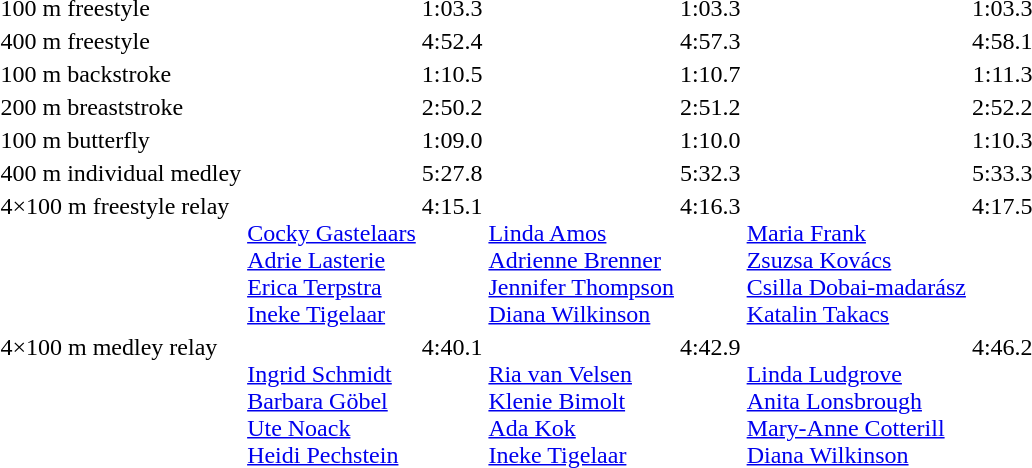<table>
<tr valign=top>
<td>100 m freestyle</td>
<td></td>
<td align=right>1:03.3</td>
<td></td>
<td align=right>1:03.3</td>
<td></td>
<td align=right>1:03.3</td>
</tr>
<tr valign=top>
<td>400 m freestyle</td>
<td></td>
<td align=right>4:52.4</td>
<td></td>
<td align=right>4:57.3</td>
<td></td>
<td align=right>4:58.1</td>
</tr>
<tr valign=top>
<td>100 m backstroke</td>
<td></td>
<td align=right>1:10.5</td>
<td></td>
<td align=right>1:10.7</td>
<td></td>
<td align=right>1:11.3</td>
</tr>
<tr valign=top>
<td>200 m breaststroke</td>
<td></td>
<td align=right>2:50.2</td>
<td></td>
<td align=right>2:51.2</td>
<td></td>
<td align=right>2:52.2</td>
</tr>
<tr valign=top>
<td>100 m butterfly</td>
<td></td>
<td align=right>1:09.0</td>
<td></td>
<td align=right>1:10.0</td>
<td></td>
<td align=right>1:10.3</td>
</tr>
<tr valign=top>
<td>400 m individual medley</td>
<td></td>
<td align=right>5:27.8</td>
<td></td>
<td align=right>5:32.3</td>
<td></td>
<td align=right>5:33.3</td>
</tr>
<tr valign=top>
<td>4×100 m freestyle relay</td>
<td><br><a href='#'>Cocky Gastelaars</a><br><a href='#'>Adrie Lasterie</a><br><a href='#'>Erica Terpstra</a><br><a href='#'>Ineke Tigelaar</a></td>
<td align=right>4:15.1</td>
<td><br><a href='#'>Linda Amos</a><br><a href='#'>Adrienne Brenner</a><br><a href='#'>Jennifer Thompson</a><br><a href='#'>Diana Wilkinson</a></td>
<td align=right>4:16.3</td>
<td><br><a href='#'>Maria Frank</a><br><a href='#'>Zsuzsa Kovács</a><br><a href='#'>Csilla Dobai-madarász</a><br><a href='#'>Katalin Takacs</a></td>
<td align=right>4:17.5</td>
</tr>
<tr valign=top>
<td>4×100 m medley relay</td>
<td><br><a href='#'>Ingrid Schmidt</a><br><a href='#'>Barbara Göbel</a><br><a href='#'>Ute Noack</a><br><a href='#'>Heidi Pechstein</a></td>
<td align=right>4:40.1</td>
<td><br><a href='#'>Ria van Velsen</a><br><a href='#'>Klenie Bimolt</a><br><a href='#'>Ada Kok</a><br><a href='#'>Ineke Tigelaar</a></td>
<td align=right>4:42.9</td>
<td><br><a href='#'>Linda Ludgrove</a><br><a href='#'>Anita Lonsbrough</a><br><a href='#'>Mary-Anne Cotterill</a><br><a href='#'>Diana Wilkinson</a></td>
<td align=right>4:46.2</td>
</tr>
</table>
